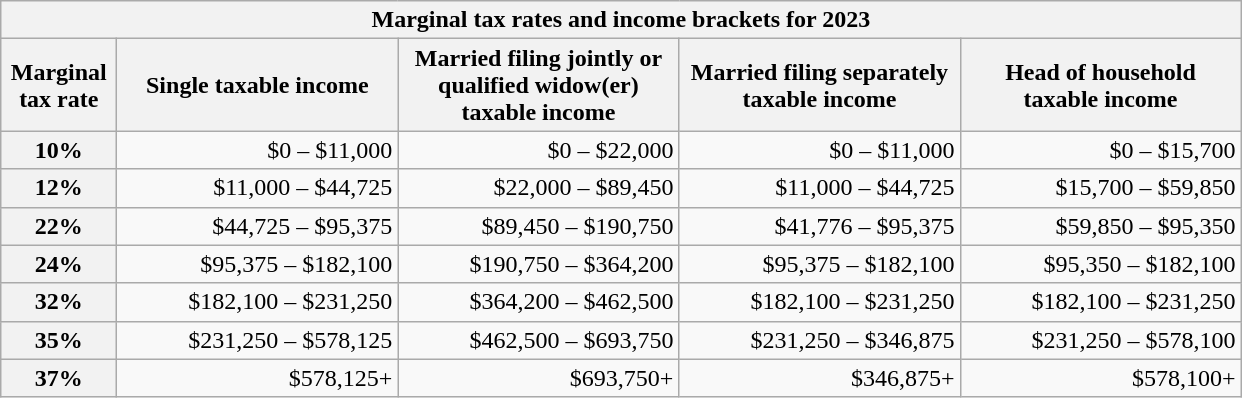<table class="wikitable collapsible collapsed" style="text-align:right" style="margin:0 0 1em 1em; font-size: 90%">
<tr>
<th colspan=5>Marginal tax rates and income brackets for 2023</th>
</tr>
<tr>
<th width="70">Marginal tax rate</th>
<th width="180">Single taxable income</th>
<th width="180">Married filing jointly or qualified widow(er) taxable income</th>
<th width="180">Married filing separately taxable income</th>
<th width="180">Head of household taxable income</th>
</tr>
<tr>
<th>10%</th>
<td>$0 – $11,000</td>
<td>$0 – $22,000</td>
<td>$0 – $11,000</td>
<td>$0 – $15,700</td>
</tr>
<tr>
<th>12%</th>
<td>$11,000 – $44,725</td>
<td>$22,000 – $89,450</td>
<td>$11,000 – $44,725</td>
<td>$15,700 – $59,850</td>
</tr>
<tr>
<th>22%</th>
<td>$44,725 – $95,375</td>
<td>$89,450 – $190,750</td>
<td>$41,776 – $95,375</td>
<td>$59,850 – $95,350</td>
</tr>
<tr>
<th>24%</th>
<td>$95,375 – $182,100</td>
<td>$190,750 – $364,200</td>
<td>$95,375 – $182,100</td>
<td>$95,350 – $182,100</td>
</tr>
<tr>
<th>32%</th>
<td>$182,100 – $231,250</td>
<td>$364,200 – $462,500</td>
<td>$182,100 – $231,250</td>
<td>$182,100 – $231,250</td>
</tr>
<tr>
<th>35%</th>
<td>$231,250 – $578,125</td>
<td>$462,500 – $693,750</td>
<td>$231,250 – $346,875</td>
<td>$231,250 – $578,100</td>
</tr>
<tr>
<th>37%</th>
<td>$578,125+</td>
<td>$693,750+</td>
<td>$346,875+</td>
<td>$578,100+</td>
</tr>
</table>
